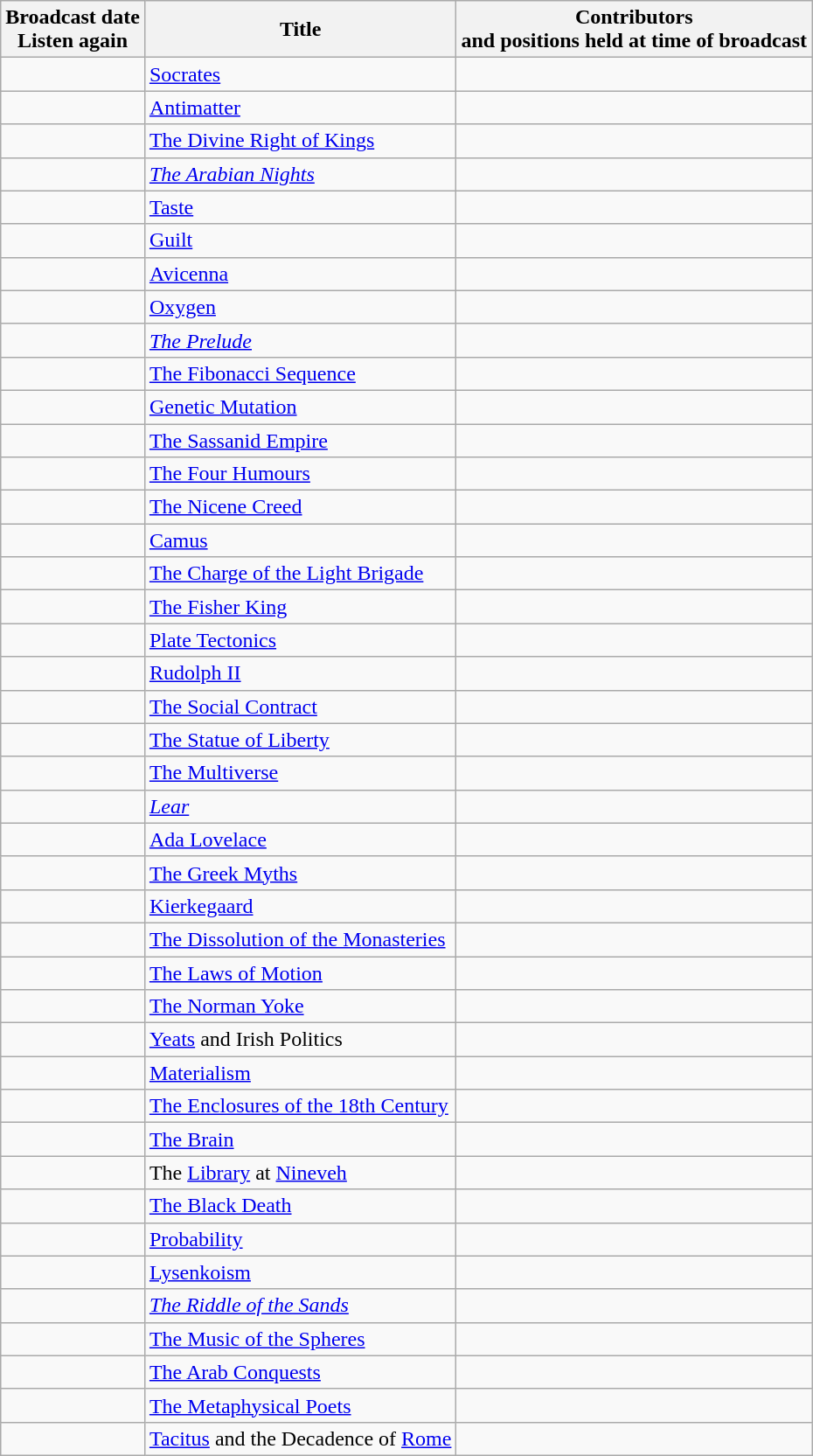<table class="wikitable">
<tr>
<th>Broadcast date <br> Listen again</th>
<th>Title</th>
<th>Contributors <br> and positions held at time of broadcast</th>
</tr>
<tr>
<td></td>
<td><a href='#'>Socrates</a></td>
<td></td>
</tr>
<tr>
<td></td>
<td><a href='#'>Antimatter</a></td>
<td></td>
</tr>
<tr>
<td></td>
<td><a href='#'>The Divine Right of Kings</a></td>
<td></td>
</tr>
<tr>
<td></td>
<td><a href='#'><em>The Arabian Nights</em></a></td>
<td></td>
</tr>
<tr>
<td></td>
<td><a href='#'>Taste</a></td>
<td></td>
</tr>
<tr>
<td></td>
<td><a href='#'>Guilt</a></td>
<td></td>
</tr>
<tr>
<td></td>
<td><a href='#'>Avicenna</a></td>
<td></td>
</tr>
<tr>
<td></td>
<td><a href='#'>Oxygen</a></td>
<td></td>
</tr>
<tr>
<td></td>
<td><em><a href='#'>The Prelude</a></em></td>
<td></td>
</tr>
<tr>
<td></td>
<td><a href='#'>The Fibonacci Sequence</a></td>
<td></td>
</tr>
<tr>
<td></td>
<td><a href='#'>Genetic Mutation</a></td>
<td></td>
</tr>
<tr>
<td></td>
<td><a href='#'>The Sassanid Empire</a></td>
<td></td>
</tr>
<tr>
<td></td>
<td><a href='#'>The Four Humours</a></td>
<td></td>
</tr>
<tr>
<td></td>
<td><a href='#'>The Nicene Creed</a></td>
<td></td>
</tr>
<tr>
<td></td>
<td><a href='#'>Camus</a></td>
<td></td>
</tr>
<tr>
<td></td>
<td><a href='#'>The Charge of the Light Brigade</a></td>
<td></td>
</tr>
<tr>
<td></td>
<td><a href='#'>The Fisher King</a></td>
<td></td>
</tr>
<tr>
<td></td>
<td><a href='#'>Plate Tectonics</a></td>
<td></td>
</tr>
<tr>
<td></td>
<td><a href='#'>Rudolph II</a></td>
<td></td>
</tr>
<tr>
<td></td>
<td><a href='#'>The Social Contract</a></td>
<td></td>
</tr>
<tr>
<td></td>
<td><a href='#'>The Statue of Liberty</a></td>
<td></td>
</tr>
<tr>
<td></td>
<td><a href='#'>The Multiverse</a></td>
<td></td>
</tr>
<tr>
<td></td>
<td><a href='#'><em>Lear</em></a></td>
<td></td>
</tr>
<tr>
<td></td>
<td><a href='#'>Ada Lovelace</a></td>
<td></td>
</tr>
<tr>
<td></td>
<td><a href='#'>The Greek Myths</a></td>
<td></td>
</tr>
<tr>
<td></td>
<td><a href='#'>Kierkegaard</a></td>
<td></td>
</tr>
<tr>
<td></td>
<td><a href='#'>The Dissolution of the Monasteries</a></td>
<td></td>
</tr>
<tr>
<td></td>
<td><a href='#'>The Laws of Motion</a></td>
<td></td>
</tr>
<tr>
<td></td>
<td><a href='#'>The Norman Yoke</a></td>
<td></td>
</tr>
<tr>
<td></td>
<td><a href='#'>Yeats</a> and Irish Politics</td>
<td></td>
</tr>
<tr>
<td></td>
<td><a href='#'>Materialism</a></td>
<td></td>
</tr>
<tr>
<td></td>
<td><a href='#'>The Enclosures of the 18th Century</a></td>
<td></td>
</tr>
<tr>
<td></td>
<td><a href='#'>The Brain</a></td>
<td></td>
</tr>
<tr>
<td></td>
<td>The <a href='#'>Library</a> at <a href='#'>Nineveh</a></td>
<td></td>
</tr>
<tr>
<td></td>
<td><a href='#'>The Black Death</a></td>
<td></td>
</tr>
<tr>
<td></td>
<td><a href='#'>Probability</a></td>
<td></td>
</tr>
<tr>
<td></td>
<td><a href='#'>Lysenkoism</a></td>
<td></td>
</tr>
<tr>
<td></td>
<td><em><a href='#'>The Riddle of the Sands</a></em></td>
<td></td>
</tr>
<tr>
<td></td>
<td><a href='#'>The Music of the Spheres</a></td>
<td></td>
</tr>
<tr>
<td></td>
<td><a href='#'>The Arab Conquests</a></td>
<td></td>
</tr>
<tr>
<td></td>
<td><a href='#'>The Metaphysical Poets</a></td>
<td></td>
</tr>
<tr>
<td></td>
<td><a href='#'>Tacitus</a> and the Decadence of <a href='#'>Rome</a></td>
<td></td>
</tr>
</table>
